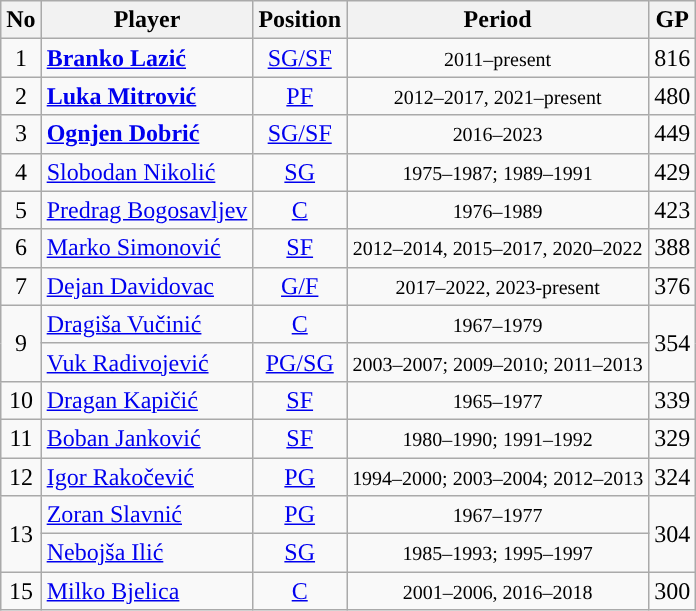<table class="wikitable sortable" style="text-align:center">
<tr>
<th>No</th>
<th>Player</th>
<th>Position</th>
<th>Period</th>
<th>GP</th>
</tr>
<tr>
<td>1</td>
<td style="text-align:left;"> <strong><a href='#'>Branko Lazić</a></strong></td>
<td><a href='#'>SG/SF</a></td>
<td><small>2011–present</small></td>
<td>816</td>
</tr>
<tr>
<td>2</td>
<td style="text-align:left;"> <strong><a href='#'>Luka Mitrović</a></strong></td>
<td><a href='#'>PF</a></td>
<td><small>2012–2017, 2021–present</small></td>
<td>480</td>
</tr>
<tr>
<td>3</td>
<td style="text-align:left;"> <strong><a href='#'>Ognjen Dobrić</a></strong></td>
<td><a href='#'>SG/SF</a></td>
<td><small>2016–2023</small></td>
<td>449</td>
</tr>
<tr>
<td>4</td>
<td style="text-align:left;"> <a href='#'>Slobodan Nikolić</a></td>
<td><a href='#'>SG</a></td>
<td><small>1975–1987; 1989–1991</small></td>
<td>429</td>
</tr>
<tr>
<td>5</td>
<td style="text-align:left;"> <a href='#'>Predrag Bogosavljev</a></td>
<td><a href='#'>C</a></td>
<td><small>1976–1989</small></td>
<td>423</td>
</tr>
<tr>
<td>6</td>
<td style="text-align:left;"> <a href='#'>Marko Simonović</a></td>
<td><a href='#'>SF</a></td>
<td><small>2012–2014, 2015–2017, 2020–2022</small></td>
<td>388</td>
</tr>
<tr>
<td>7</td>
<td style="text-align:left;"> <a href='#'>Dejan Davidovac</a></td>
<td><a href='#'>G/F</a></td>
<td><small>2017–2022, 2023-present</small></td>
<td>376</td>
</tr>
<tr>
<td rowspan="2">9</td>
<td style="text-align:left;"> <a href='#'>Dragiša Vučinić</a></td>
<td><a href='#'>C</a></td>
<td><small>1967–1979</small></td>
<td rowspan="2">354</td>
</tr>
<tr>
<td style="text-align:left;"> <a href='#'>Vuk Radivojević</a></td>
<td><a href='#'>PG/SG</a></td>
<td><small>2003–2007; 2009–2010; 2011–2013</small></td>
</tr>
<tr>
<td>10</td>
<td style="text-align:left;"> <a href='#'>Dragan Kapičić</a></td>
<td><a href='#'>SF</a></td>
<td><small>1965–1977</small></td>
<td>339</td>
</tr>
<tr>
<td>11</td>
<td style="text-align:left;"> <a href='#'>Boban Janković</a></td>
<td><a href='#'>SF</a></td>
<td><small>1980–1990; 1991–1992</small></td>
<td>329</td>
</tr>
<tr>
<td>12</td>
<td style="text-align:left;"> <a href='#'>Igor Rakočević</a></td>
<td><a href='#'>PG</a></td>
<td><small>1994–2000; 2003–2004; 2012–2013</small></td>
<td>324</td>
</tr>
<tr>
<td rowspan="2">13</td>
<td style="text-align:left;"> <a href='#'>Zoran Slavnić</a></td>
<td><a href='#'>PG</a></td>
<td><small>1967–1977</small></td>
<td rowspan="2">304</td>
</tr>
<tr>
<td style="text-align:left;"> <a href='#'>Nebojša Ilić</a></td>
<td><a href='#'>SG</a></td>
<td><small>1985–1993; 1995–1997</small></td>
</tr>
<tr>
<td>15</td>
<td style="text-align:left;"> <a href='#'>Milko Bjelica</a></td>
<td><a href='#'>C</a></td>
<td><small>2001–2006, 2016–2018</small></td>
<td>300</td>
</tr>
</table>
